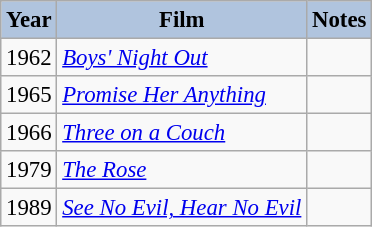<table class="wikitable" style="font-size:95%;">
<tr>
<th style="background:#B0C4DE;">Year</th>
<th style="background:#B0C4DE;">Film</th>
<th style="background:#B0C4DE;">Notes</th>
</tr>
<tr>
<td>1962</td>
<td><em><a href='#'>Boys' Night Out</a></em></td>
<td></td>
</tr>
<tr>
<td>1965</td>
<td><em><a href='#'>Promise Her Anything</a></em></td>
<td></td>
</tr>
<tr>
<td>1966</td>
<td><em><a href='#'>Three on a Couch</a></em></td>
<td></td>
</tr>
<tr>
<td>1979</td>
<td><em><a href='#'>The Rose</a></em></td>
<td></td>
</tr>
<tr>
<td>1989</td>
<td><em><a href='#'>See No Evil, Hear No Evil</a></em></td>
<td></td>
</tr>
</table>
